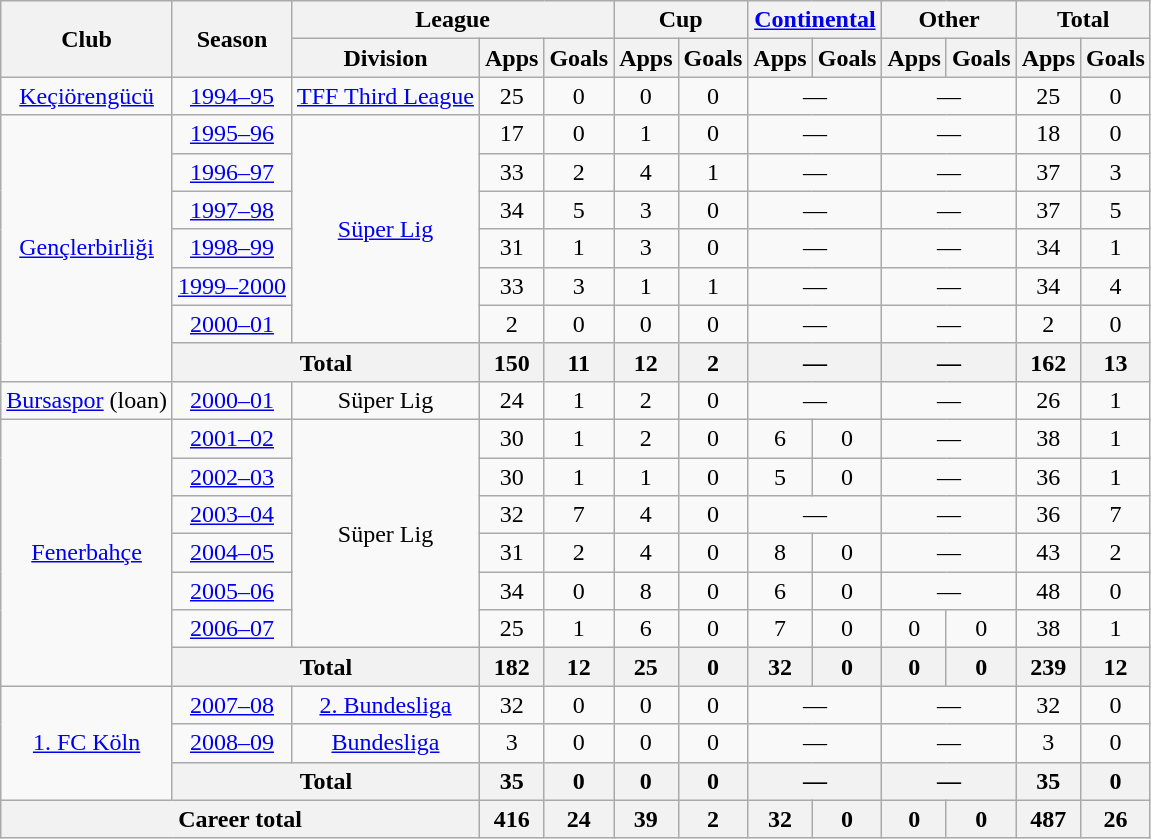<table class="wikitable" style="text-align:center">
<tr>
<th rowspan="2">Club</th>
<th rowspan="2">Season</th>
<th colspan="3">League</th>
<th colspan="2">Cup</th>
<th colspan="2"><a href='#'>Continental</a></th>
<th colspan="2">Other</th>
<th colspan="2">Total</th>
</tr>
<tr>
<th>Division</th>
<th>Apps</th>
<th>Goals</th>
<th>Apps</th>
<th>Goals</th>
<th>Apps</th>
<th>Goals</th>
<th>Apps</th>
<th>Goals</th>
<th>Apps</th>
<th>Goals</th>
</tr>
<tr>
<td><a href='#'>Keçiörengücü</a></td>
<td><a href='#'>1994–95</a></td>
<td><a href='#'>TFF Third League</a></td>
<td>25</td>
<td>0</td>
<td>0</td>
<td>0</td>
<td colspan="2">—</td>
<td colspan="2">—</td>
<td>25</td>
<td>0</td>
</tr>
<tr>
<td rowspan="7"><a href='#'>Gençlerbirliği</a></td>
<td><a href='#'>1995–96</a></td>
<td rowspan="6"><a href='#'>Süper Lig</a></td>
<td>17</td>
<td>0</td>
<td>1</td>
<td>0</td>
<td colspan="2">—</td>
<td colspan="2">—</td>
<td>18</td>
<td>0</td>
</tr>
<tr>
<td><a href='#'>1996–97</a></td>
<td>33</td>
<td>2</td>
<td>4</td>
<td>1</td>
<td colspan="2">—</td>
<td colspan="2">—</td>
<td>37</td>
<td>3</td>
</tr>
<tr>
<td><a href='#'>1997–98</a></td>
<td>34</td>
<td>5</td>
<td>3</td>
<td>0</td>
<td colspan="2">—</td>
<td colspan="2">—</td>
<td>37</td>
<td>5</td>
</tr>
<tr>
<td><a href='#'>1998–99</a></td>
<td>31</td>
<td>1</td>
<td>3</td>
<td>0</td>
<td colspan="2">—</td>
<td colspan="2">—</td>
<td>34</td>
<td>1</td>
</tr>
<tr>
<td><a href='#'>1999–2000</a></td>
<td>33</td>
<td>3</td>
<td>1</td>
<td>1</td>
<td colspan="2">—</td>
<td colspan="2">—</td>
<td>34</td>
<td>4</td>
</tr>
<tr>
<td><a href='#'>2000–01</a></td>
<td>2</td>
<td>0</td>
<td>0</td>
<td>0</td>
<td colspan="2">—</td>
<td colspan="2">—</td>
<td>2</td>
<td>0</td>
</tr>
<tr>
<th colspan="2">Total</th>
<th>150</th>
<th>11</th>
<th>12</th>
<th>2</th>
<th colspan="2">—</th>
<th colspan="2">—</th>
<th>162</th>
<th>13</th>
</tr>
<tr>
<td><a href='#'>Bursaspor</a> (loan)</td>
<td><a href='#'>2000–01</a></td>
<td>Süper Lig</td>
<td>24</td>
<td>1</td>
<td>2</td>
<td>0</td>
<td colspan="2">—</td>
<td colspan="2">—</td>
<td>26</td>
<td>1</td>
</tr>
<tr>
<td rowspan="7"><a href='#'>Fenerbahçe</a></td>
<td><a href='#'>2001–02</a></td>
<td rowspan="6">Süper Lig</td>
<td>30</td>
<td>1</td>
<td>2</td>
<td>0</td>
<td>6</td>
<td>0</td>
<td colspan="2">—</td>
<td>38</td>
<td>1</td>
</tr>
<tr>
<td><a href='#'>2002–03</a></td>
<td>30</td>
<td>1</td>
<td>1</td>
<td>0</td>
<td>5</td>
<td>0</td>
<td colspan="2">—</td>
<td>36</td>
<td>1</td>
</tr>
<tr>
<td><a href='#'>2003–04</a></td>
<td>32</td>
<td>7</td>
<td>4</td>
<td>0</td>
<td colspan="2">—</td>
<td colspan="2">—</td>
<td>36</td>
<td>7</td>
</tr>
<tr>
<td><a href='#'>2004–05</a></td>
<td>31</td>
<td>2</td>
<td>4</td>
<td>0</td>
<td>8</td>
<td>0</td>
<td colspan="2">—</td>
<td>43</td>
<td>2</td>
</tr>
<tr>
<td><a href='#'>2005–06</a></td>
<td>34</td>
<td>0</td>
<td>8</td>
<td>0</td>
<td>6</td>
<td>0</td>
<td colspan="2">—</td>
<td>48</td>
<td>0</td>
</tr>
<tr>
<td><a href='#'>2006–07</a></td>
<td>25</td>
<td>1</td>
<td>6</td>
<td>0</td>
<td>7</td>
<td>0</td>
<td>0</td>
<td>0</td>
<td>38</td>
<td>1</td>
</tr>
<tr>
<th colspan="2">Total</th>
<th>182</th>
<th>12</th>
<th>25</th>
<th>0</th>
<th>32</th>
<th>0</th>
<th>0</th>
<th>0</th>
<th>239</th>
<th>12</th>
</tr>
<tr>
<td rowspan="3"><a href='#'>1. FC Köln</a></td>
<td><a href='#'>2007–08</a></td>
<td><a href='#'>2. Bundesliga</a></td>
<td>32</td>
<td>0</td>
<td>0</td>
<td>0</td>
<td colspan="2">—</td>
<td colspan="2">—</td>
<td>32</td>
<td>0</td>
</tr>
<tr>
<td><a href='#'>2008–09</a></td>
<td><a href='#'>Bundesliga</a></td>
<td>3</td>
<td>0</td>
<td>0</td>
<td>0</td>
<td colspan="2">—</td>
<td colspan="2">—</td>
<td>3</td>
<td>0</td>
</tr>
<tr>
<th colspan="2">Total</th>
<th>35</th>
<th>0</th>
<th>0</th>
<th>0</th>
<th colspan="2">—</th>
<th colspan="2">—</th>
<th>35</th>
<th>0</th>
</tr>
<tr>
<th colspan="3">Career total</th>
<th>416</th>
<th>24</th>
<th>39</th>
<th>2</th>
<th>32</th>
<th>0</th>
<th>0</th>
<th>0</th>
<th>487</th>
<th>26</th>
</tr>
</table>
